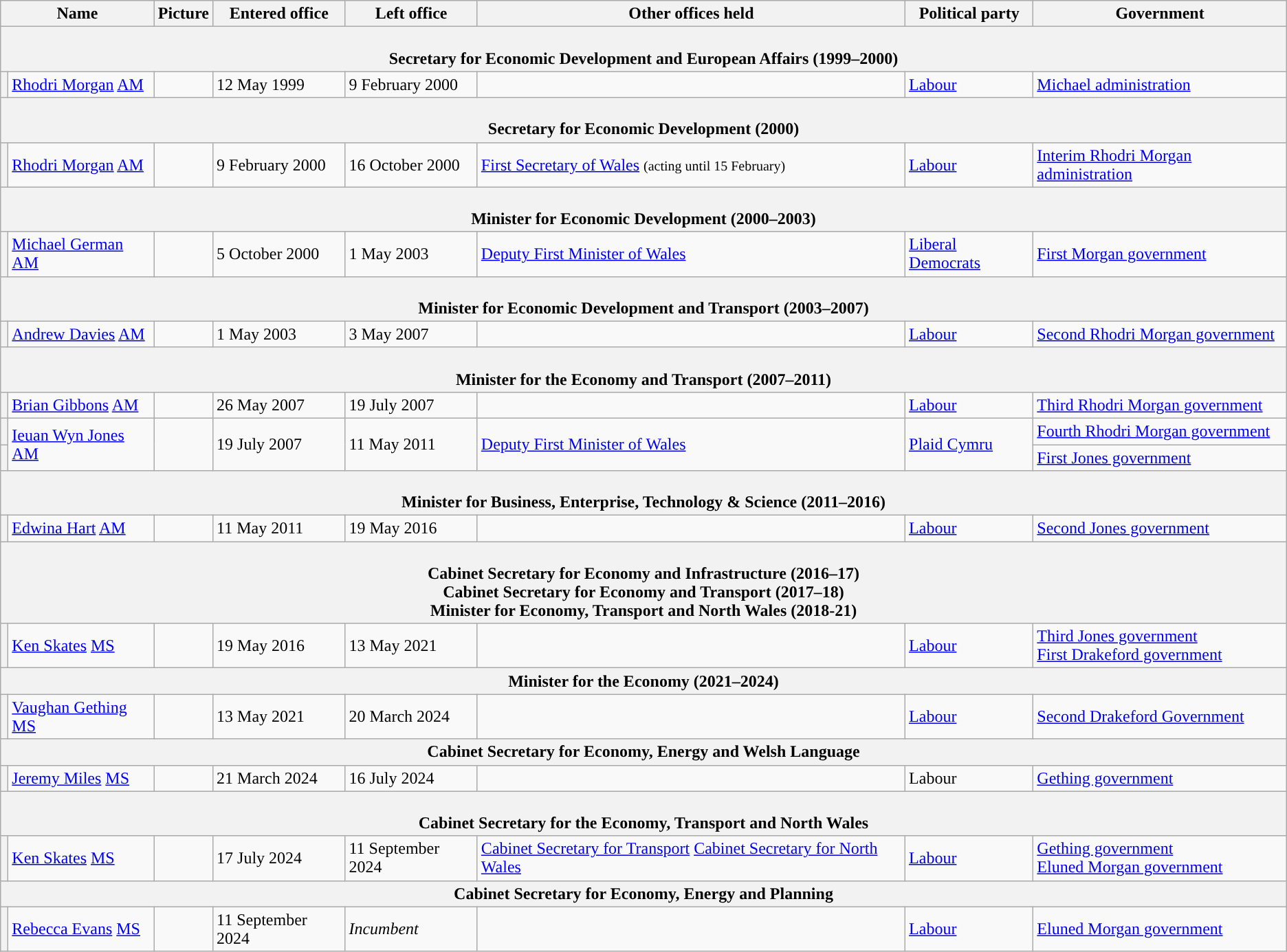<table class="wikitable">
<tr>
<th colspan="2">Name</th>
<th>Picture</th>
<th>Entered office</th>
<th>Left office</th>
<th>Other offices held</th>
<th>Political party</th>
<th>Government</th>
</tr>
<tr>
<th colspan="8"><br><strong>Secretary for Economic Development and European Affairs</strong> (1999–2000)</th>
</tr>
<tr>
<th style="background-color:"></th>
<td><a href='#'>Rhodri Morgan</a> <a href='#'>AM</a></td>
<td></td>
<td>12 May 1999</td>
<td>9 February 2000</td>
<td></td>
<td><a href='#'>Labour</a></td>
<td><a href='#'>Michael administration</a></td>
</tr>
<tr>
<th colspan="8"><br><strong>Secretary for Economic Development (2000)</strong></th>
</tr>
<tr>
<th style="background-color:"></th>
<td><a href='#'>Rhodri Morgan</a> <a href='#'>AM</a></td>
<td></td>
<td>9 February 2000</td>
<td>16 October 2000</td>
<td><a href='#'>First Secretary of Wales</a> <small>(acting until 15 February)</small></td>
<td><a href='#'>Labour</a></td>
<td><a href='#'>Interim Rhodri Morgan administration</a></td>
</tr>
<tr>
<th colspan="8"><br><strong>Minister for Economic Development (2000–2003)</strong></th>
</tr>
<tr>
<th style="background-color:"></th>
<td><a href='#'>Michael German</a> <a href='#'>AM</a></td>
<td></td>
<td>5 October 2000</td>
<td>1 May 2003</td>
<td><a href='#'>Deputy First Minister of Wales</a></td>
<td><a href='#'>Liberal Democrats</a></td>
<td><a href='#'>First Morgan government</a></td>
</tr>
<tr>
<th colspan="8"><br><strong>Minister for Economic Development and Transport (2003–2007)</strong></th>
</tr>
<tr>
<th style="background-color:"></th>
<td><a href='#'>Andrew Davies</a> <a href='#'>AM</a></td>
<td></td>
<td>1 May 2003</td>
<td>3 May 2007</td>
<td></td>
<td><a href='#'>Labour</a></td>
<td><a href='#'>Second Rhodri Morgan government</a></td>
</tr>
<tr>
<th colspan="8"><br><strong>Minister for the Economy and Transport (2007–2011)</strong></th>
</tr>
<tr>
<th style="background-color:"></th>
<td><a href='#'>Brian Gibbons</a> <a href='#'>AM</a></td>
<td></td>
<td>26 May 2007</td>
<td>19 July 2007</td>
<td></td>
<td><a href='#'>Labour</a></td>
<td><a href='#'>Third Rhodri Morgan government</a></td>
</tr>
<tr>
<th style="background-color:"></th>
<td rowspan="2"><a href='#'>Ieuan Wyn Jones</a> <a href='#'>AM</a></td>
<td rowspan="2"></td>
<td rowspan="2">19 July 2007</td>
<td rowspan="2">11 May 2011</td>
<td rowspan="2"><a href='#'>Deputy First Minister of Wales</a></td>
<td rowspan="2"><a href='#'>Plaid Cymru</a></td>
<td><a href='#'>Fourth Rhodri Morgan government</a></td>
</tr>
<tr>
<th style="background-color:"></th>
<td><a href='#'>First Jones government</a></td>
</tr>
<tr>
<th colspan="8"><br><strong>Minister for Business, Enterprise, Technology & Science (2011–2016)</strong></th>
</tr>
<tr>
<th style="background-color:"></th>
<td><a href='#'>Edwina Hart</a> <a href='#'>AM</a></td>
<td></td>
<td>11 May 2011</td>
<td>19 May 2016</td>
<td></td>
<td><a href='#'>Labour</a></td>
<td><a href='#'>Second Jones government</a></td>
</tr>
<tr>
<th colspan="8"><br><strong>Cabinet Secretary for Economy and Infrastructure (2016–17)<br>Cabinet Secretary for Economy and Transport (2017–18)<br>Minister for Economy, Transport and North Wales (2018-21)</strong></th>
</tr>
<tr>
<th style="background-color:"></th>
<td><a href='#'>Ken Skates</a> <a href='#'>MS</a></td>
<td></td>
<td>19 May 2016</td>
<td>13 May 2021</td>
<td></td>
<td><a href='#'>Labour</a></td>
<td><a href='#'>Third Jones government</a><br><a href='#'>First Drakeford government</a></td>
</tr>
<tr>
<th colspan="8"><strong>Minister for the Economy (2021–2024)</strong></th>
</tr>
<tr>
<th style="background-color:"></th>
<td><a href='#'>Vaughan Gething</a> <a href='#'>MS</a></td>
<td></td>
<td>13 May 2021</td>
<td>20 March 2024</td>
<td></td>
<td><a href='#'>Labour</a></td>
<td><a href='#'>Second Drakeford Government</a></td>
</tr>
<tr>
<th colspan="8">Cabinet Secretary for Economy, Energy and Welsh Language</th>
</tr>
<tr>
<th style="background-color:"></th>
<td><a href='#'>Jeremy Miles</a> <a href='#'>MS</a></td>
<td></td>
<td>21 March 2024</td>
<td>16 July 2024</td>
<td></td>
<td>Labour</td>
<td><a href='#'>Gething government</a></td>
</tr>
<tr>
<th colspan="8"><br><strong>Cabinet Secretary for the Economy, Transport and North Wales</strong></th>
</tr>
<tr>
<th style="background-color:"></th>
<td><a href='#'>Ken Skates</a> <a href='#'>MS</a></td>
<td></td>
<td>17 July 2024</td>
<td>11 September 2024</td>
<td><a href='#'>Cabinet Secretary for Transport</a> <a href='#'>Cabinet Secretary for North Wales</a></td>
<td><a href='#'>Labour</a></td>
<td><a href='#'>Gething government</a><br><a href='#'>Eluned Morgan government</a></td>
</tr>
<tr>
<th colspan="8"><strong>Cabinet Secretary for Economy, Energy and Planning</strong></th>
</tr>
<tr>
<th style="background-color:"></th>
<td><a href='#'>Rebecca Evans</a> <a href='#'>MS</a></td>
<td></td>
<td>11 September 2024</td>
<td><em>Incumbent</em></td>
<td></td>
<td><a href='#'>Labour</a></td>
<td><a href='#'>Eluned Morgan government</a></td>
</tr>
</table>
